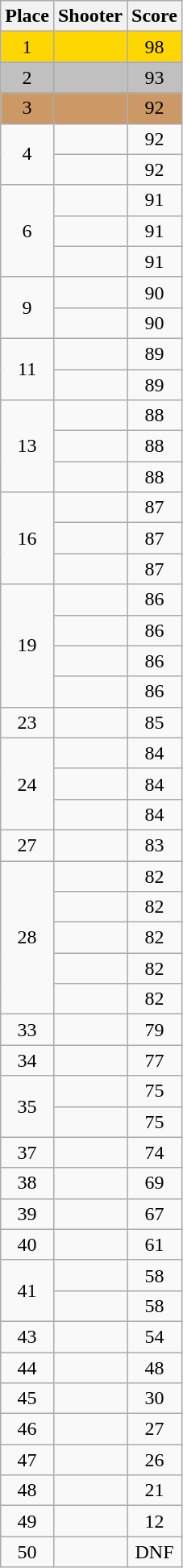<table class=wikitable>
<tr>
<th>Place</th>
<th>Shooter</th>
<th>Score</th>
</tr>
<tr bgcolor=gold>
<td align=center>1</td>
<td></td>
<td align=center>98</td>
</tr>
<tr bgcolor=silver>
<td align=center>2</td>
<td></td>
<td align=center>93</td>
</tr>
<tr bgcolor=cc9966>
<td align=center>3</td>
<td></td>
<td align=center>92</td>
</tr>
<tr>
<td align=center rowspan=2>4</td>
<td></td>
<td align=center>92</td>
</tr>
<tr>
<td></td>
<td align=center>92</td>
</tr>
<tr>
<td align=center rowspan=3>6</td>
<td></td>
<td align=center>91</td>
</tr>
<tr>
<td></td>
<td align=center>91</td>
</tr>
<tr>
<td></td>
<td align=center>91</td>
</tr>
<tr>
<td align=center rowspan=2>9</td>
<td></td>
<td align=center>90</td>
</tr>
<tr>
<td></td>
<td align=center>90</td>
</tr>
<tr>
<td align=center rowspan=2>11</td>
<td></td>
<td align=center>89</td>
</tr>
<tr>
<td></td>
<td align=center>89</td>
</tr>
<tr>
<td align=center rowspan=3>13</td>
<td></td>
<td align=center>88</td>
</tr>
<tr>
<td></td>
<td align=center>88</td>
</tr>
<tr>
<td></td>
<td align=center>88</td>
</tr>
<tr>
<td align=center rowspan=3>16</td>
<td></td>
<td align=center>87</td>
</tr>
<tr>
<td></td>
<td align=center>87</td>
</tr>
<tr>
<td></td>
<td align=center>87</td>
</tr>
<tr>
<td align=center rowspan=4>19</td>
<td></td>
<td align=center>86</td>
</tr>
<tr>
<td></td>
<td align=center>86</td>
</tr>
<tr>
<td></td>
<td align=center>86</td>
</tr>
<tr>
<td></td>
<td align=center>86</td>
</tr>
<tr>
<td align=center>23</td>
<td></td>
<td align=center>85</td>
</tr>
<tr>
<td align=center rowspan=3>24</td>
<td></td>
<td align=center>84</td>
</tr>
<tr>
<td></td>
<td align=center>84</td>
</tr>
<tr>
<td></td>
<td align=center>84</td>
</tr>
<tr>
<td align=center>27</td>
<td></td>
<td align=center>83</td>
</tr>
<tr>
<td align=center rowspan=5>28</td>
<td></td>
<td align=center>82</td>
</tr>
<tr>
<td></td>
<td align=center>82</td>
</tr>
<tr>
<td></td>
<td align=center>82</td>
</tr>
<tr>
<td></td>
<td align=center>82</td>
</tr>
<tr>
<td></td>
<td align=center>82</td>
</tr>
<tr>
<td align=center>33</td>
<td></td>
<td align=center>79</td>
</tr>
<tr>
<td align=center>34</td>
<td></td>
<td align=center>77</td>
</tr>
<tr>
<td align=center rowspan=2>35</td>
<td></td>
<td align=center>75</td>
</tr>
<tr>
<td></td>
<td align=center>75</td>
</tr>
<tr>
<td align=center>37</td>
<td></td>
<td align=center>74</td>
</tr>
<tr>
<td align=center>38</td>
<td></td>
<td align=center>69</td>
</tr>
<tr>
<td align=center>39</td>
<td></td>
<td align=center>67</td>
</tr>
<tr>
<td align=center>40</td>
<td></td>
<td align=center>61</td>
</tr>
<tr>
<td align=center rowspan=2>41</td>
<td></td>
<td align=center>58</td>
</tr>
<tr>
<td></td>
<td align=center>58</td>
</tr>
<tr>
<td align=center>43</td>
<td></td>
<td align=center>54</td>
</tr>
<tr>
<td align=center>44</td>
<td></td>
<td align=center>48</td>
</tr>
<tr>
<td align=center>45</td>
<td></td>
<td align=center>30</td>
</tr>
<tr>
<td align=center>46</td>
<td></td>
<td align=center>27</td>
</tr>
<tr>
<td align=center>47</td>
<td></td>
<td align=center>26</td>
</tr>
<tr>
<td align=center>48</td>
<td></td>
<td align=center>21</td>
</tr>
<tr>
<td align=center>49</td>
<td></td>
<td align=center>12</td>
</tr>
<tr>
<td align=center>50</td>
<td></td>
<td align=center>DNF</td>
</tr>
</table>
